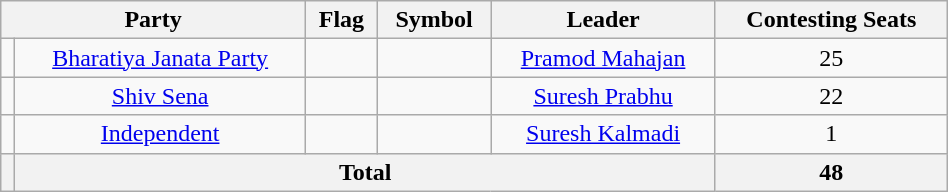<table class="wikitable" width="50%" style="text-align:center">
<tr>
<th colspan="2">Party</th>
<th>Flag</th>
<th>Symbol</th>
<th>Leader</th>
<th>Contesting Seats</th>
</tr>
<tr>
<td></td>
<td><a href='#'>Bharatiya Janata Party</a></td>
<td></td>
<td></td>
<td><a href='#'>Pramod Mahajan</a></td>
<td>25</td>
</tr>
<tr>
<td></td>
<td><a href='#'>Shiv Sena</a></td>
<td></td>
<td></td>
<td><a href='#'>Suresh Prabhu</a></td>
<td>22</td>
</tr>
<tr>
<td></td>
<td><a href='#'>Independent</a></td>
<td></td>
<td></td>
<td><a href='#'>Suresh Kalmadi</a></td>
<td>1</td>
</tr>
<tr>
<th></th>
<th colspan="4">Total</th>
<th>48</th>
</tr>
</table>
